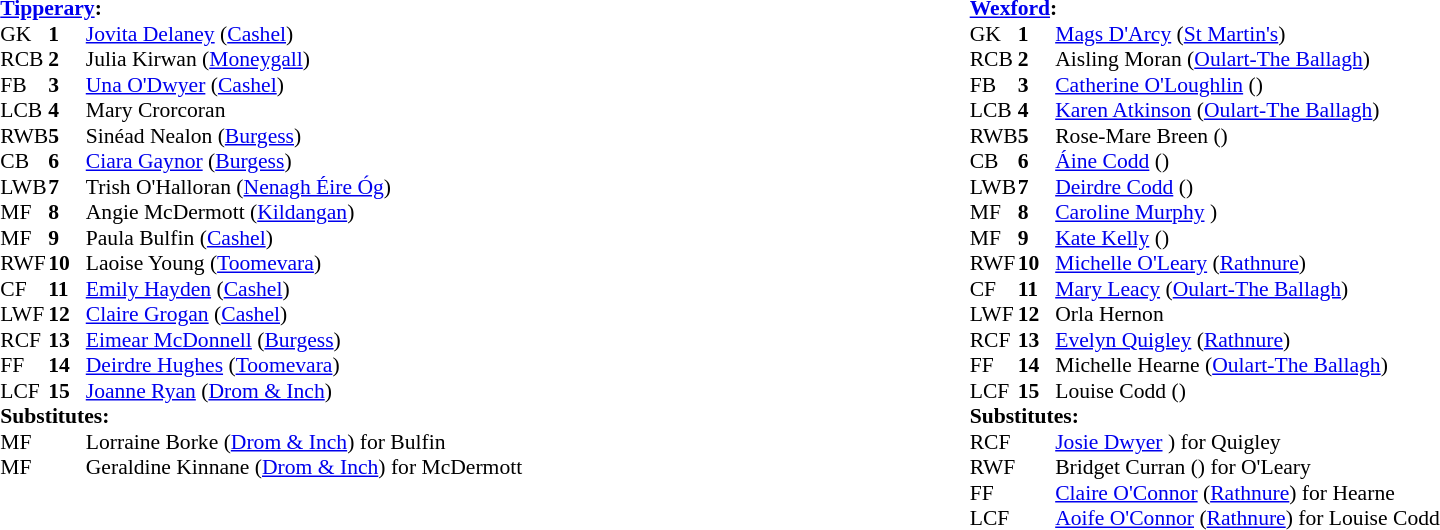<table width="100%">
<tr>
<td valign="top"></td>
<td valign="top" width="50%"><br><table style="font-size: 90%" cellspacing="0" cellpadding="0" align=center>
<tr>
<td colspan="4"><strong><a href='#'>Tipperary</a>:</strong></td>
</tr>
<tr>
<th width="25"></th>
<th width="25"></th>
</tr>
<tr>
<td>GK</td>
<td><strong>1</strong></td>
<td><a href='#'>Jovita Delaney</a> (<a href='#'>Cashel</a>)</td>
</tr>
<tr>
<td>RCB</td>
<td><strong>2</strong></td>
<td>Julia Kirwan (<a href='#'>Moneygall</a>)</td>
</tr>
<tr>
<td>FB</td>
<td><strong>3</strong></td>
<td><a href='#'>Una O'Dwyer</a> (<a href='#'>Cashel</a>)</td>
</tr>
<tr>
<td>LCB</td>
<td><strong>4</strong></td>
<td>Mary Crorcoran</td>
</tr>
<tr>
<td>RWB</td>
<td><strong>5</strong></td>
<td>Sinéad Nealon (<a href='#'>Burgess</a>)</td>
</tr>
<tr>
<td>CB</td>
<td><strong>6</strong></td>
<td><a href='#'>Ciara Gaynor</a> (<a href='#'>Burgess</a>)</td>
</tr>
<tr>
<td>LWB</td>
<td><strong>7</strong></td>
<td>Trish O'Halloran (<a href='#'>Nenagh Éire Óg</a>)</td>
</tr>
<tr>
<td>MF</td>
<td><strong>8</strong></td>
<td>Angie McDermott (<a href='#'>Kildangan</a>)</td>
</tr>
<tr>
<td>MF</td>
<td><strong>9</strong></td>
<td>Paula Bulfin (<a href='#'>Cashel</a>)</td>
</tr>
<tr>
<td>RWF</td>
<td><strong>10</strong></td>
<td>Laoise Young (<a href='#'>Toomevara</a>)</td>
</tr>
<tr>
<td>CF</td>
<td><strong>11</strong></td>
<td><a href='#'>Emily Hayden</a> (<a href='#'>Cashel</a>)</td>
</tr>
<tr>
<td>LWF</td>
<td><strong>12</strong></td>
<td><a href='#'>Claire Grogan</a> (<a href='#'>Cashel</a>)</td>
</tr>
<tr>
<td>RCF</td>
<td><strong>13</strong></td>
<td><a href='#'>Eimear McDonnell</a> (<a href='#'>Burgess</a>)</td>
</tr>
<tr>
<td>FF</td>
<td><strong>14</strong></td>
<td><a href='#'>Deirdre Hughes</a> (<a href='#'>Toomevara</a>)</td>
</tr>
<tr>
<td>LCF</td>
<td><strong>15</strong></td>
<td><a href='#'>Joanne Ryan</a> (<a href='#'>Drom & Inch</a>)</td>
</tr>
<tr>
<td colspan=4><strong>Substitutes:</strong></td>
</tr>
<tr>
<td>MF</td>
<td></td>
<td>Lorraine Borke (<a href='#'>Drom & Inch</a>) for Bulfin </td>
</tr>
<tr>
<td>MF</td>
<td></td>
<td>Geraldine Kinnane (<a href='#'>Drom & Inch</a>) for McDermott </td>
</tr>
<tr>
</tr>
</table>
</td>
<td valign="top" width="50%"><br><table style="font-size: 90%" cellspacing="0" cellpadding="0" align=center>
<tr>
<td colspan="4"><strong><a href='#'>Wexford</a>:</strong></td>
</tr>
<tr>
<th width="25"></th>
<th width="25"></th>
</tr>
<tr>
<td>GK</td>
<td><strong>1</strong></td>
<td><a href='#'>Mags D'Arcy</a> (<a href='#'>St Martin's</a>)</td>
</tr>
<tr>
<td>RCB</td>
<td><strong>2</strong></td>
<td>Aisling Moran (<a href='#'>Oulart-The Ballagh</a>)</td>
</tr>
<tr>
<td>FB</td>
<td><strong>3</strong></td>
<td><a href='#'>Catherine O'Loughlin</a> ()</td>
</tr>
<tr>
<td>LCB</td>
<td><strong>4</strong></td>
<td><a href='#'>Karen Atkinson</a> (<a href='#'>Oulart-The Ballagh</a>)</td>
</tr>
<tr>
<td>RWB</td>
<td><strong>5</strong></td>
<td>Rose-Mare Breen ()</td>
</tr>
<tr>
<td>CB</td>
<td><strong>6</strong></td>
<td><a href='#'>Áine Codd</a> ()</td>
</tr>
<tr>
<td>LWB</td>
<td><strong>7</strong></td>
<td><a href='#'>Deirdre Codd</a> ()</td>
</tr>
<tr>
<td>MF</td>
<td><strong>8</strong></td>
<td><a href='#'>Caroline Murphy</a> )</td>
</tr>
<tr>
<td>MF</td>
<td><strong>9</strong></td>
<td><a href='#'>Kate Kelly</a> ()</td>
</tr>
<tr>
<td>RWF</td>
<td><strong>10</strong></td>
<td><a href='#'>Michelle O'Leary</a> (<a href='#'>Rathnure</a>) </td>
</tr>
<tr>
<td>CF</td>
<td><strong>11</strong></td>
<td><a href='#'>Mary Leacy</a> (<a href='#'>Oulart-The Ballagh</a>)</td>
</tr>
<tr>
<td>LWF</td>
<td><strong>12</strong></td>
<td>Orla Hernon</td>
</tr>
<tr>
<td>RCF</td>
<td><strong>13</strong></td>
<td><a href='#'>Evelyn Quigley</a> (<a href='#'>Rathnure</a>) </td>
</tr>
<tr>
<td>FF</td>
<td><strong>14</strong></td>
<td>Michelle Hearne (<a href='#'>Oulart-The Ballagh</a>) </td>
</tr>
<tr>
<td>LCF</td>
<td><strong>15</strong></td>
<td>Louise Codd () </td>
</tr>
<tr>
<td colspan=4><strong>Substitutes:</strong></td>
</tr>
<tr>
<td>RCF</td>
<td></td>
<td><a href='#'>Josie Dwyer</a> ) for Quigley </td>
</tr>
<tr>
<td>RWF</td>
<td></td>
<td>Bridget Curran () for O'Leary </td>
</tr>
<tr>
<td>FF</td>
<td></td>
<td><a href='#'>Claire O'Connor</a> (<a href='#'>Rathnure</a>) for Hearne </td>
</tr>
<tr>
<td>LCF</td>
<td></td>
<td><a href='#'>Aoife O'Connor</a> (<a href='#'>Rathnure</a>) for Louise Codd </td>
</tr>
<tr>
</tr>
</table>
</td>
</tr>
</table>
